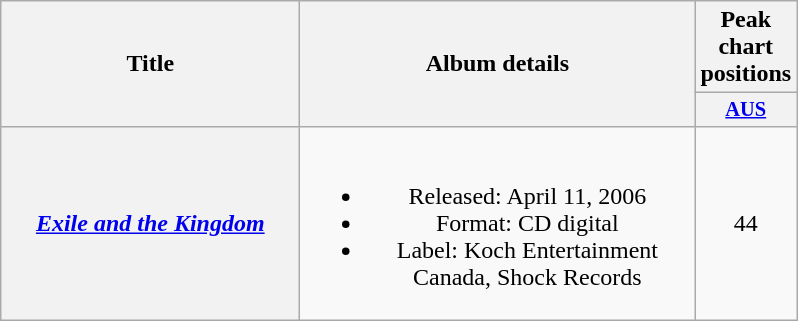<table class="wikitable plainrowheaders" style="text-align:center;" border="1">
<tr>
<th scope="col" rowspan="2" style="width:12em;">Title</th>
<th scope="col" rowspan="2" style="width:16em;">Album details</th>
<th scope="col" colspan="1">Peak chart<br>positions</th>
</tr>
<tr>
<th scope="col" style="width:3em; font-size:85%"><a href='#'>AUS</a><br></th>
</tr>
<tr>
<th scope="row"><em><a href='#'>Exile and the Kingdom</a></em></th>
<td><br><ul><li>Released: April 11, 2006</li><li>Format: CD digital</li><li>Label: Koch Entertainment Canada, Shock Records</li></ul></td>
<td>44</td>
</tr>
</table>
